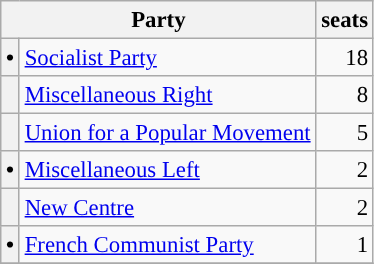<table class="wikitable" style="font-size: 95%;">
<tr>
<th colspan=2>Party</th>
<th>seats</th>
</tr>
<tr>
<th style="background-color: "><span>•</span></th>
<td><a href='#'>Socialist Party</a></td>
<td align="right">18</td>
</tr>
<tr>
<th style="background-color: "></th>
<td><a href='#'>Miscellaneous Right</a></td>
<td align="right">8</td>
</tr>
<tr>
<th style="background-color: "></th>
<td><a href='#'>Union for a Popular Movement</a></td>
<td align="right">5</td>
</tr>
<tr>
<th style="background-color: "><span>•</span></th>
<td><a href='#'>Miscellaneous Left</a></td>
<td align="right">2</td>
</tr>
<tr>
<th style="background-color: "></th>
<td><a href='#'>New Centre</a></td>
<td align="right">2</td>
</tr>
<tr>
<th style="background-color: "><span>•</span></th>
<td><a href='#'>French Communist Party</a></td>
<td align="right">1</td>
</tr>
<tr>
</tr>
</table>
